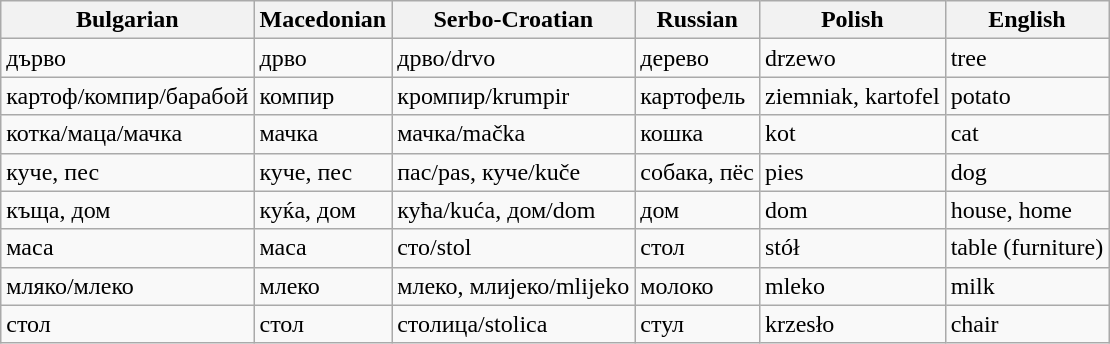<table class="wikitable">
<tr>
<th>Bulgarian</th>
<th>Macedonian</th>
<th>Serbо-Croatian</th>
<th>Russian</th>
<th>Polish</th>
<th>English</th>
</tr>
<tr>
<td>дърво</td>
<td>дрво</td>
<td>дрво/drvo</td>
<td>дерево</td>
<td>drzewo</td>
<td>tree</td>
</tr>
<tr>
<td>картоф/компир/барабой</td>
<td>компир</td>
<td>кромпир/krumpir</td>
<td>картофель</td>
<td>ziemniak, kartofel</td>
<td>potato</td>
</tr>
<tr>
<td>котка/маца/мачка</td>
<td>мачка</td>
<td>мачка/mačka</td>
<td>кошка</td>
<td>kot</td>
<td>cat</td>
</tr>
<tr>
<td>куче, пес</td>
<td>куче, пес</td>
<td>пас/pas, куче/kuče</td>
<td>собака, пёс</td>
<td>pies</td>
<td>dog</td>
</tr>
<tr>
<td>къща, дом</td>
<td>куќа, дом</td>
<td>кућа/kuća, дом/dom</td>
<td>дом</td>
<td>dom</td>
<td>house, home</td>
</tr>
<tr>
<td>маса</td>
<td>маса</td>
<td>сто/stol</td>
<td>стол</td>
<td>stół</td>
<td>table (furniture)</td>
</tr>
<tr>
<td>мляко/млеко</td>
<td>млеко</td>
<td>млеко, млијеко/mlijeko</td>
<td>молоко</td>
<td>mleko</td>
<td>milk</td>
</tr>
<tr>
<td>стол</td>
<td>стол</td>
<td>столица/stolica</td>
<td>стул</td>
<td>krzesło</td>
<td>chair</td>
</tr>
</table>
